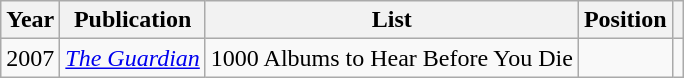<table class="wikitable sortable plainrowheaders">
<tr>
<th scope="col">Year</th>
<th scope="col">Publication</th>
<th scope="col">List</th>
<th scope="col">Position</th>
<th scope="col"></th>
</tr>
<tr>
<td>2007</td>
<td><em><a href='#'>The Guardian</a></em></td>
<td>1000 Albums to Hear Before You Die</td>
<td></td>
<td></td>
</tr>
</table>
